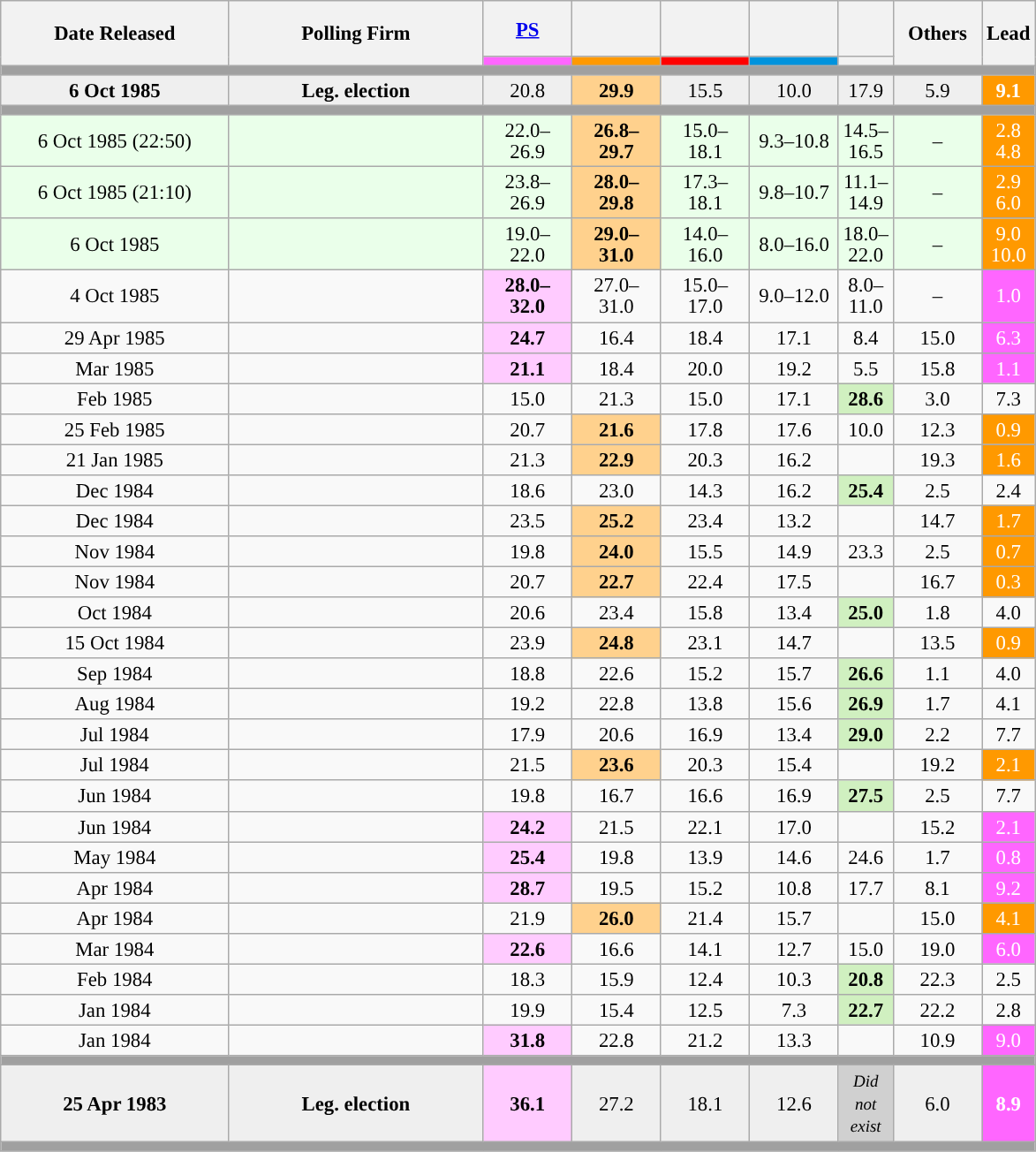<table class="wikitable" style="text-align:center; font-size:95%; line-height:16px;">
<tr style="height:42px;">
<th style="width:165px;" rowspan="2">Date Released</th>
<th style="width:185px;" rowspan="2">Polling Firm</th>
<th><a href='#'>PS</a></th>
<th></th>
<th></th>
<th></th>
<th></th>
<th style="width:60px;" rowspan="2">Others</th>
<th style="width:30px;" rowspan="2">Lead</th>
</tr>
<tr>
<th style="color:inherit;background:#FF66FF; width:60px;"></th>
<th style="color:inherit;background:#FF9900; width:60px;"></th>
<th style="color:inherit;background:red; width:60px;"></th>
<th style="color:inherit;background:#0093DD; width:60px;"></th>
<th style="color:inherit;background:"></th>
</tr>
<tr>
<td colspan="9" style="background:#A0A0A0"></td>
</tr>
<tr style="background:#EFEFEF;">
<td align="center"><strong>6 Oct 1985</strong></td>
<td align="center"><strong>Leg. election</strong></td>
<td align="center">20.8<br></td>
<td align="center" style="background:#FFD18D"><strong>29.9</strong><br></td>
<td align="center">15.5<br></td>
<td align="center">10.0<br></td>
<td align="center">17.9<br></td>
<td align="center">5.9<br></td>
<td style="background:#FF9900; color:white"><strong>9.1</strong></td>
</tr>
<tr>
<td colspan="9" style="background:#A0A0A0"></td>
</tr>
<tr style="background:#EAFFEA"|>
<td align="center">6 Oct 1985 <span>(22:50)</span></td>
<td align="center"></td>
<td align="center">22.0–26.9</td>
<td align="center" style="background:#FFD18D"><strong>26.8–29.7</strong></td>
<td align="center">15.0–18.1</td>
<td align="center">9.3–10.8</td>
<td align="center">14.5–16.5</td>
<td align="center">–</td>
<td style="background:#FF9900; color:white">2.8<br>4.8</td>
</tr>
<tr style="background:#EAFFEA"|>
<td align="center">6 Oct  1985 <span>(21:10)</span></td>
<td align="center"></td>
<td align="center">23.8–26.9</td>
<td align="center" style="background:#FFD18D"><strong>28.0–29.8</strong></td>
<td align="center">17.3–18.1</td>
<td align="center">9.8–10.7</td>
<td align="center">11.1–14.9</td>
<td align="center">–</td>
<td style="background:#FF9900; color:white">2.9<br>6.0</td>
</tr>
<tr style="background:#EAFFEA"|>
<td align="center">6 Oct 1985</td>
<td align="center"></td>
<td align="center">19.0–22.0</td>
<td align="center" style="background:#FFD18D"><strong>29.0–31.0</strong></td>
<td align="center">14.0–16.0</td>
<td align="center">8.0–16.0</td>
<td align="center">18.0–22.0</td>
<td align="center">–</td>
<td style="background:#FF9900; color:white">9.0<br>10.0</td>
</tr>
<tr>
<td align="center">4 Oct 1985</td>
<td align="center"></td>
<td align="center" style="background:#FFCBFF"><strong>28.0–32.0</strong></td>
<td align="center">27.0–31.0</td>
<td align="center">15.0–17.0</td>
<td align="center">9.0–12.0</td>
<td align="center">8.0–11.0</td>
<td align="center">–</td>
<td style="background:#FF66FF; color:white">1.0</td>
</tr>
<tr>
<td align="center">29 Apr 1985</td>
<td align="center"></td>
<td align="center" style="background:#FFCBFF"><strong>24.7</strong></td>
<td align="center">16.4</td>
<td align="center">18.4</td>
<td align="center">17.1</td>
<td align="center">8.4</td>
<td align="center">15.0</td>
<td style="background:#FF66FF; color:white">6.3</td>
</tr>
<tr>
<td align="center">Mar 1985</td>
<td align="center"></td>
<td align="center" style="background:#FFCBFF"><strong>21.1</strong></td>
<td align="center">18.4</td>
<td align="center">20.0</td>
<td align="center">19.2</td>
<td align="center">5.5</td>
<td align="center">15.8</td>
<td style="background:#FF66FF; color:white">1.1</td>
</tr>
<tr>
<td align="center">Feb 1985</td>
<td align="center"></td>
<td align="center">15.0</td>
<td align="center">21.3</td>
<td align="center">15.0</td>
<td align="center">17.1</td>
<td align="center" style="background:#D0F0C0"><strong>28.6</strong></td>
<td align="center">3.0</td>
<td style="background:">7.3</td>
</tr>
<tr>
<td align="center">25 Feb 1985</td>
<td align="center"></td>
<td align="center">20.7</td>
<td align="center" style="background:#FFD18D"><strong>21.6</strong></td>
<td align="center">17.8</td>
<td align="center">17.6</td>
<td align="center">10.0</td>
<td align="center">12.3</td>
<td style="background:#FF9900; color:white">0.9</td>
</tr>
<tr>
<td align="center">21 Jan 1985</td>
<td align="center"></td>
<td align="center">21.3</td>
<td align="center" style="background:#FFD18D"><strong>22.9</strong></td>
<td align="center">20.3</td>
<td align="center">16.2</td>
<td></td>
<td align="center">19.3</td>
<td style="background:#FF9900; color:white">1.6</td>
</tr>
<tr>
<td align="center">Dec 1984</td>
<td align="center"></td>
<td align="center">18.6</td>
<td align="center">23.0</td>
<td align="center">14.3</td>
<td align="center">16.2</td>
<td align="center" style="background:#D0F0C0"><strong>25.4</strong></td>
<td align="center">2.5</td>
<td style="background:">2.4</td>
</tr>
<tr>
<td align="center">Dec 1984</td>
<td align="center"></td>
<td align="center">23.5</td>
<td align="center" style="background:#FFD18D"><strong>25.2</strong></td>
<td align="center">23.4</td>
<td align="center">13.2</td>
<td></td>
<td align="center">14.7</td>
<td style="background:#FF9900; color:white">1.7</td>
</tr>
<tr>
<td align="center">Nov 1984</td>
<td align="center"></td>
<td align="center">19.8</td>
<td align="center" style="background:#FFD18D"><strong>24.0</strong></td>
<td align="center">15.5</td>
<td align="center">14.9</td>
<td align="center">23.3</td>
<td align="center">2.5</td>
<td style="background:#FF9900; color:white">0.7</td>
</tr>
<tr>
<td align="center">Nov 1984</td>
<td align="center"></td>
<td align="center">20.7</td>
<td align="center" style="background:#FFD18D"><strong>22.7</strong></td>
<td align="center">22.4</td>
<td align="center">17.5</td>
<td></td>
<td align="center">16.7</td>
<td style="background:#FF9900; color:white">0.3</td>
</tr>
<tr>
<td align="center">Oct 1984</td>
<td align="center"></td>
<td align="center">20.6</td>
<td align="center">23.4</td>
<td align="center">15.8</td>
<td align="center">13.4</td>
<td align="center" style="background:#D0F0C0"><strong>25.0</strong></td>
<td align="center">1.8</td>
<td style="background:">4.0</td>
</tr>
<tr>
<td align="center">15 Oct 1984</td>
<td align="center"></td>
<td align="center">23.9</td>
<td align="center" style="background:#FFD18D"><strong>24.8</strong></td>
<td align="center">23.1</td>
<td align="center">14.7</td>
<td></td>
<td align="center">13.5</td>
<td style="background:#FF9900; color:white">0.9</td>
</tr>
<tr>
<td align="center">Sep 1984</td>
<td align="center"></td>
<td align="center">18.8</td>
<td align="center">22.6</td>
<td align="center">15.2</td>
<td align="center">15.7</td>
<td align="center" style="background:#D0F0C0"><strong>26.6</strong></td>
<td align="center">1.1</td>
<td style="background:">4.0</td>
</tr>
<tr>
<td align="center">Aug 1984</td>
<td align="center"></td>
<td align="center">19.2</td>
<td align="center">22.8</td>
<td align="center">13.8</td>
<td align="center">15.6</td>
<td align="center" style="background:#D0F0C0"><strong>26.9</strong></td>
<td align="center">1.7</td>
<td style="background:">4.1</td>
</tr>
<tr>
<td align="center">Jul 1984</td>
<td align="center"></td>
<td align="center">17.9</td>
<td align="center">20.6</td>
<td align="center">16.9</td>
<td align="center">13.4</td>
<td align="center" style="background:#D0F0C0"><strong>29.0</strong></td>
<td align="center">2.2</td>
<td style="background:">7.7</td>
</tr>
<tr>
<td align="center">Jul 1984</td>
<td align="center"></td>
<td align="center">21.5</td>
<td align="center" style="background:#FFD18D"><strong>23.6</strong></td>
<td align="center">20.3</td>
<td align="center">15.4</td>
<td></td>
<td align="center">19.2</td>
<td style="background:#FF9900; color:white">2.1</td>
</tr>
<tr>
<td align="center">Jun 1984</td>
<td align="center"></td>
<td align="center">19.8</td>
<td align="center">16.7</td>
<td align="center">16.6</td>
<td align="center">16.9</td>
<td align="center" style="background:#D0F0C0"><strong>27.5</strong></td>
<td align="center">2.5</td>
<td style="background:">7.7</td>
</tr>
<tr>
<td align="center">Jun 1984</td>
<td align="center"></td>
<td align="center" style="background:#FFCBFF"><strong>24.2</strong></td>
<td align="center">21.5</td>
<td align="center">22.1</td>
<td align="center">17.0</td>
<td></td>
<td align="center">15.2</td>
<td style="background:#FF66FF; color:white">2.1</td>
</tr>
<tr>
<td align="center">May 1984</td>
<td align="center"></td>
<td align="center" style="background:#FFCBFF"><strong>25.4</strong></td>
<td align="center">19.8</td>
<td align="center">13.9</td>
<td align="center">14.6</td>
<td align="center">24.6</td>
<td align="center">1.7</td>
<td style="background:#FF66FF; color:white">0.8</td>
</tr>
<tr>
<td align="center">Apr 1984</td>
<td align="center"></td>
<td align="center" style="background:#FFCBFF"><strong>28.7</strong></td>
<td align="center">19.5</td>
<td align="center">15.2</td>
<td align="center">10.8</td>
<td align="center">17.7</td>
<td align="center">8.1</td>
<td style="background:#FF66FF; color:white">9.2</td>
</tr>
<tr>
<td align="center">Apr 1984</td>
<td align="center"></td>
<td align="center">21.9</td>
<td align="center" style="background:#FFD18D"><strong>26.0</strong></td>
<td align="center">21.4</td>
<td align="center">15.7</td>
<td></td>
<td align="center">15.0</td>
<td style="background:#FF9900; color:white">4.1</td>
</tr>
<tr>
<td align="center">Mar 1984</td>
<td align="center"></td>
<td align="center" style="background:#FFCBFF"><strong>22.6</strong></td>
<td align="center">16.6</td>
<td align="center">14.1</td>
<td align="center">12.7</td>
<td align="center">15.0</td>
<td align="center">19.0</td>
<td style="background:#FF66FF; color:white">6.0</td>
</tr>
<tr>
<td align="center">Feb 1984</td>
<td align="center"></td>
<td align="center">18.3</td>
<td align="center">15.9</td>
<td align="center">12.4</td>
<td align="center">10.3</td>
<td align="center" style="background:#D0F0C0"><strong>20.8</strong></td>
<td align="center">22.3</td>
<td style="background:">2.5</td>
</tr>
<tr>
<td align="center">Jan 1984</td>
<td align="center"></td>
<td align="center">19.9</td>
<td align="center">15.4</td>
<td align="center">12.5</td>
<td align="center">7.3</td>
<td align="center" style="background:#D0F0C0"><strong>22.7</strong></td>
<td align="center">22.2</td>
<td style="background:">2.8</td>
</tr>
<tr>
<td align="center">Jan 1984</td>
<td align="center"></td>
<td align="center" style="background:#FFCBFF"><strong>31.8</strong></td>
<td align="center">22.8</td>
<td align="center">21.2</td>
<td align="center">13.3</td>
<td></td>
<td align="center">10.9</td>
<td style="background:#FF66FF; color:white">9.0</td>
</tr>
<tr>
<td colspan="9" style="background:#A0A0A0"></td>
</tr>
<tr style="background:#EFEFEF;">
<td align="center"><strong>25 Apr 1983</strong></td>
<td align="center"><strong>Leg. election</strong></td>
<td align="center" style="background:#FFCBFF"><strong>36.1</strong><br></td>
<td align="center">27.2<br></td>
<td align="center">18.1<br></td>
<td align="center">12.6<br></td>
<td style="background:#D0D0D0; width:1px;"><small><em>Did not exist</em></small></td>
<td align="center">6.0<br></td>
<td style="background:#FF66FF; color:white"><strong>8.9</strong></td>
</tr>
<tr>
<td colspan="9" style="background:#A0A0A0"></td>
</tr>
</table>
